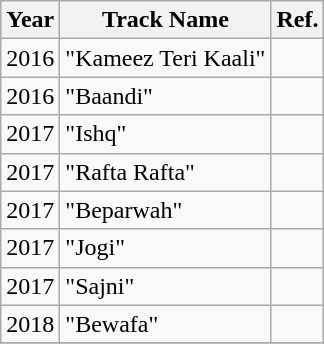<table class="wikitable plainrowheaders">
<tr>
<th scope="col">Year</th>
<th scope="col">Track Name</th>
<th scope="col">Ref.</th>
</tr>
<tr>
<td>2016</td>
<td>"Kameez Teri Kaali"</td>
<td></td>
</tr>
<tr>
<td>2016</td>
<td>"Baandi"</td>
<td></td>
</tr>
<tr>
<td>2017</td>
<td>"Ishq"</td>
<td></td>
</tr>
<tr>
<td>2017</td>
<td>"Rafta Rafta"</td>
<td></td>
</tr>
<tr>
<td>2017</td>
<td>"Beparwah"</td>
<td></td>
</tr>
<tr>
<td>2017</td>
<td>"Jogi"</td>
<td></td>
</tr>
<tr>
<td>2017</td>
<td>"Sajni"</td>
<td></td>
</tr>
<tr>
<td>2018</td>
<td>"Bewafa"</td>
<td></td>
</tr>
<tr>
</tr>
</table>
